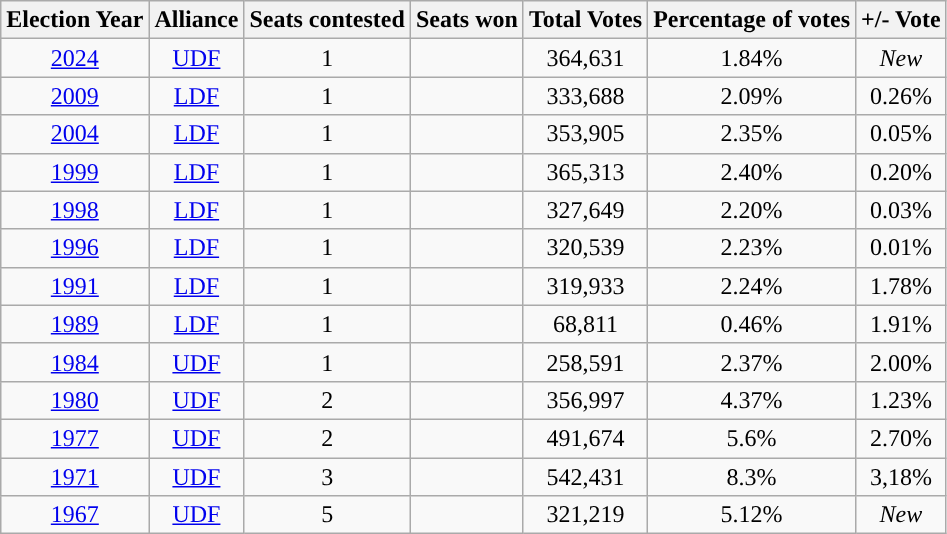<table class="wikitable" style="text-align:center">
<tr>
<th Style="background-color:">Election Year</th>
<th Style="background-color:">Alliance</th>
<th Style="background-color:">Seats contested</th>
<th Style="background-color:">Seats won</th>
<th Style="background-color:">Total Votes</th>
<th Style="background-color:">Percentage of votes</th>
<th Style="background-color:">+/- Vote</th>
</tr>
<tr>
<td><a href='#'>2024</a></td>
<td><a href='#'>UDF</a></td>
<td>1</td>
<td></td>
<td>364,631</td>
<td>1.84%</td>
<td><em>New</em></td>
</tr>
<tr>
<td><a href='#'>2009</a></td>
<td><a href='#'>LDF</a></td>
<td>1</td>
<td></td>
<td>333,688</td>
<td>2.09%</td>
<td> 0.26%</td>
</tr>
<tr>
<td><a href='#'>2004</a></td>
<td><a href='#'>LDF</a></td>
<td>1</td>
<td></td>
<td>353,905</td>
<td>2.35%</td>
<td> 0.05%</td>
</tr>
<tr>
<td><a href='#'>1999</a></td>
<td><a href='#'>LDF</a></td>
<td>1</td>
<td></td>
<td>365,313</td>
<td>2.40%</td>
<td> 0.20%</td>
</tr>
<tr>
<td><a href='#'>1998</a></td>
<td><a href='#'>LDF</a></td>
<td>1</td>
<td></td>
<td>327,649</td>
<td>2.20%</td>
<td> 0.03%</td>
</tr>
<tr>
<td><a href='#'>1996</a></td>
<td><a href='#'>LDF</a></td>
<td>1</td>
<td></td>
<td>320,539</td>
<td>2.23%</td>
<td> 0.01%</td>
</tr>
<tr>
<td><a href='#'>1991</a></td>
<td><a href='#'>LDF</a></td>
<td>1</td>
<td></td>
<td>319,933</td>
<td>2.24%</td>
<td> 1.78%</td>
</tr>
<tr>
<td><a href='#'>1989</a></td>
<td><a href='#'>LDF</a></td>
<td>1</td>
<td></td>
<td>68,811</td>
<td>0.46%</td>
<td> 1.91%</td>
</tr>
<tr>
<td><a href='#'>1984</a></td>
<td><a href='#'>UDF</a></td>
<td>1</td>
<td></td>
<td>258,591</td>
<td>2.37%</td>
<td> 2.00%</td>
</tr>
<tr>
<td><a href='#'>1980</a></td>
<td><a href='#'>UDF</a></td>
<td>2</td>
<td></td>
<td>356,997</td>
<td>4.37%</td>
<td> 1.23%</td>
</tr>
<tr>
<td><a href='#'>1977</a></td>
<td><a href='#'>UDF</a></td>
<td>2</td>
<td></td>
<td>491,674</td>
<td>5.6%</td>
<td> 2.70%</td>
</tr>
<tr>
<td><a href='#'>1971</a></td>
<td><a href='#'>UDF</a></td>
<td>3</td>
<td></td>
<td>542,431</td>
<td>8.3%</td>
<td> 3,18%</td>
</tr>
<tr>
<td><a href='#'>1967</a></td>
<td><a href='#'>UDF</a></td>
<td>5</td>
<td></td>
<td>321,219</td>
<td>5.12%</td>
<td><em>New</em></td>
</tr>
</table>
